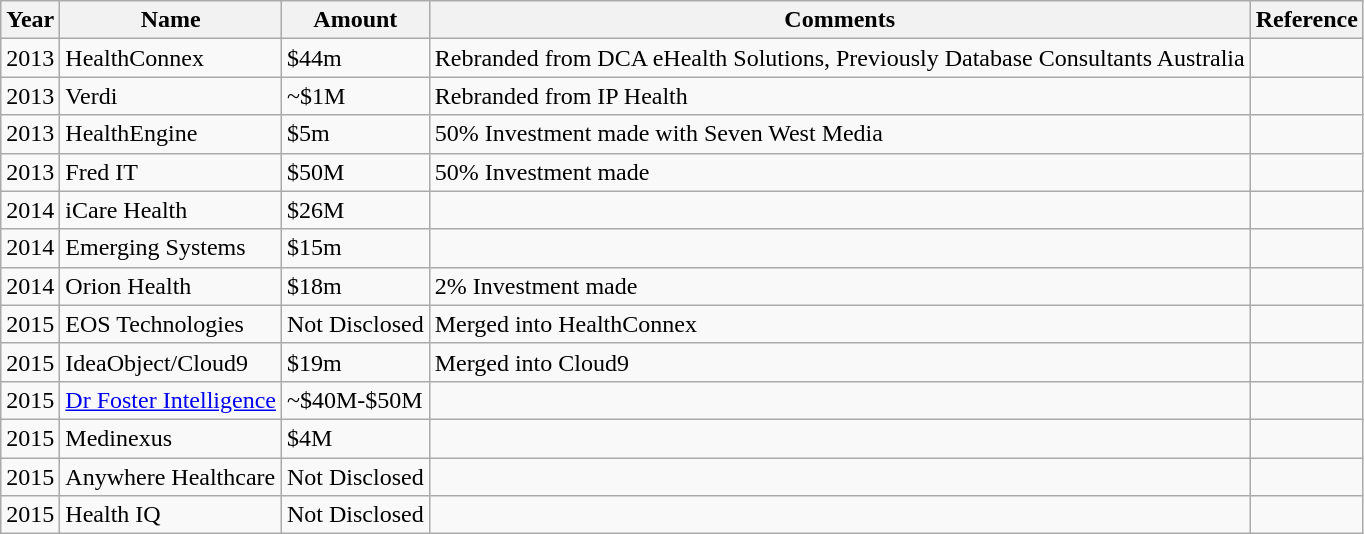<table class="wikitable">
<tr>
<th>Year</th>
<th>Name</th>
<th>Amount</th>
<th>Comments</th>
<th>Reference</th>
</tr>
<tr>
<td>2013</td>
<td>HealthConnex</td>
<td>$44m</td>
<td>Rebranded from DCA eHealth Solutions, Previously Database Consultants Australia</td>
<td></td>
</tr>
<tr>
<td>2013</td>
<td>Verdi</td>
<td>~$1M</td>
<td>Rebranded from IP Health</td>
<td></td>
</tr>
<tr>
<td>2013</td>
<td>HealthEngine</td>
<td>$5m</td>
<td>50% Investment made with Seven West Media</td>
<td></td>
</tr>
<tr>
<td>2013</td>
<td>Fred IT</td>
<td>$50M</td>
<td>50% Investment made</td>
<td></td>
</tr>
<tr>
<td>2014</td>
<td>iCare Health</td>
<td>$26M</td>
<td></td>
<td></td>
</tr>
<tr>
<td>2014</td>
<td>Emerging Systems</td>
<td>$15m</td>
<td></td>
<td></td>
</tr>
<tr>
<td>2014</td>
<td>Orion Health</td>
<td>$18m</td>
<td>2% Investment made</td>
<td></td>
</tr>
<tr>
<td>2015</td>
<td>EOS Technologies</td>
<td>Not Disclosed</td>
<td>Merged into HealthConnex</td>
<td></td>
</tr>
<tr>
<td>2015</td>
<td>IdeaObject/Cloud9</td>
<td>$19m</td>
<td>Merged into Cloud9</td>
<td></td>
</tr>
<tr>
<td>2015</td>
<td><a href='#'>Dr Foster Intelligence</a></td>
<td>~$40M-$50M</td>
<td></td>
<td></td>
</tr>
<tr>
<td>2015</td>
<td>Medinexus</td>
<td>$4M</td>
<td></td>
<td></td>
</tr>
<tr>
<td>2015</td>
<td>Anywhere Healthcare</td>
<td>Not Disclosed</td>
<td></td>
<td></td>
</tr>
<tr>
<td>2015</td>
<td>Health IQ</td>
<td>Not Disclosed</td>
<td></td>
<td></td>
</tr>
</table>
